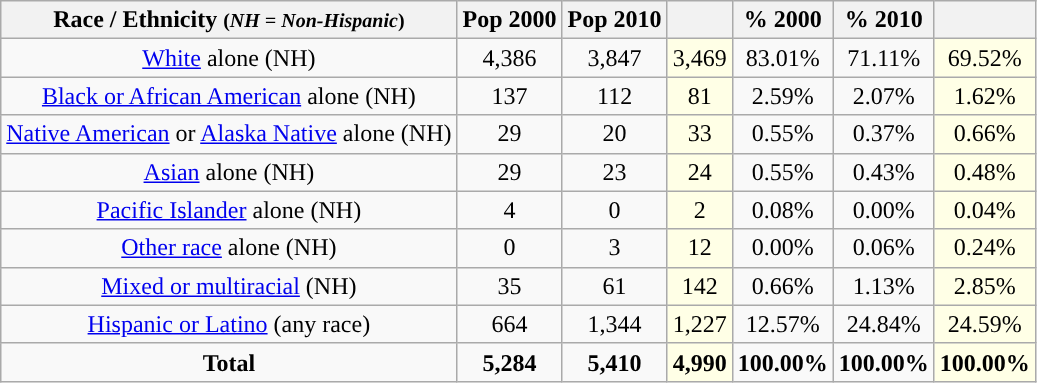<table class="wikitable" style="text-align:center;">
<tr>
<th>Race / Ethnicity <small>(<em>NH = Non-Hispanic</em>)</small></th>
<th>Pop 2000</th>
<th>Pop 2010</th>
<th></th>
<th>% 2000</th>
<th>% 2010</th>
<th></th>
</tr>
<tr>
<td><a href='#'>White</a> alone (NH)</td>
<td>4,386</td>
<td>3,847</td>
<td style='background: #ffffe6;'>3,469</td>
<td>83.01%</td>
<td>71.11%</td>
<td style='background: #ffffe6;'>69.52%</td>
</tr>
<tr>
<td><a href='#'>Black or African American</a> alone (NH)</td>
<td>137</td>
<td>112</td>
<td style='background: #ffffe6;'>81</td>
<td>2.59%</td>
<td>2.07%</td>
<td style='background: #ffffe6;'>1.62%</td>
</tr>
<tr>
<td><a href='#'>Native American</a> or <a href='#'>Alaska Native</a> alone (NH)</td>
<td>29</td>
<td>20</td>
<td style='background: #ffffe6;'>33</td>
<td>0.55%</td>
<td>0.37%</td>
<td style='background: #ffffe6;'>0.66%</td>
</tr>
<tr>
<td><a href='#'>Asian</a> alone (NH)</td>
<td>29</td>
<td>23</td>
<td style='background: #ffffe6;'>24</td>
<td>0.55%</td>
<td>0.43%</td>
<td style='background: #ffffe6;'>0.48%</td>
</tr>
<tr>
<td><a href='#'>Pacific Islander</a> alone (NH)</td>
<td>4</td>
<td>0</td>
<td style='background: #ffffe6;'>2</td>
<td>0.08%</td>
<td>0.00%</td>
<td style='background: #ffffe6;'>0.04%</td>
</tr>
<tr>
<td><a href='#'>Other race</a> alone (NH)</td>
<td>0</td>
<td>3</td>
<td style='background: #ffffe6;'>12</td>
<td>0.00%</td>
<td>0.06%</td>
<td style='background: #ffffe6;'>0.24%</td>
</tr>
<tr>
<td><a href='#'>Mixed or multiracial</a> (NH)</td>
<td>35</td>
<td>61</td>
<td style='background: #ffffe6;'>142</td>
<td>0.66%</td>
<td>1.13%</td>
<td style='background: #ffffe6;'>2.85%</td>
</tr>
<tr>
<td><a href='#'>Hispanic or Latino</a> (any race)</td>
<td>664</td>
<td>1,344</td>
<td style='background: #ffffe6;'>1,227</td>
<td>12.57%</td>
<td>24.84%</td>
<td style='background: #ffffe6;'>24.59%</td>
</tr>
<tr>
<td><strong>Total</strong></td>
<td><strong>5,284</strong></td>
<td><strong>5,410</strong></td>
<td style='background: #ffffe6;'><strong>4,990</strong></td>
<td><strong>100.00%</strong></td>
<td><strong>100.00%</strong></td>
<td style='background: #ffffe6;'><strong>100.00%</strong></td>
</tr>
</table>
